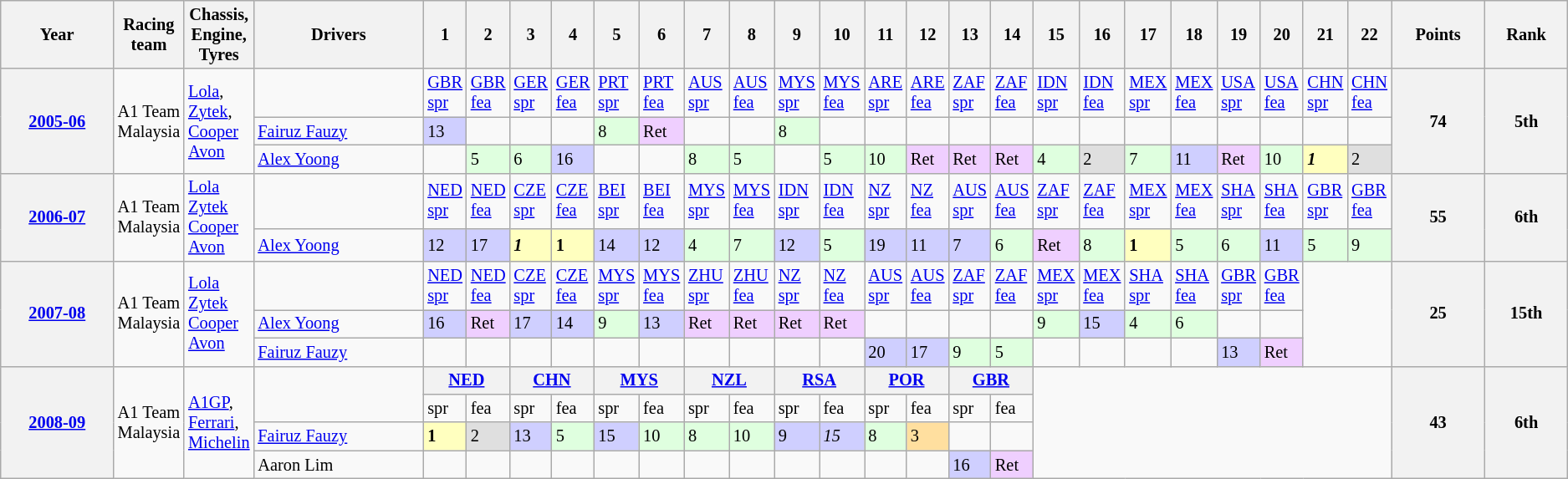<table class="wikitable" style="font-size: 85%">
<tr>
<th>Year</th>
<th width="4%">Racing<br>team</th>
<th width="4%">Chassis,<br>Engine,<br>Tyres</th>
<th>Drivers</th>
<th width="2%">1</th>
<th width="2%">2</th>
<th width="2%">3</th>
<th width="2%">4</th>
<th width="2%">5</th>
<th width="2%">6</th>
<th width="2%">7</th>
<th width="2%">8</th>
<th width="2%">9</th>
<th width="2%">10</th>
<th width="2%">11</th>
<th width="2%">12</th>
<th width="2%">13</th>
<th width="2%">14</th>
<th width="2%">15</th>
<th width="2%">16</th>
<th width="2%">17</th>
<th width="2%">18</th>
<th width="2%">19</th>
<th width="2%">20</th>
<th width="2%">21</th>
<th width="2%">22</th>
<th>Points</th>
<th>Rank</th>
</tr>
<tr>
<th rowspan=3><a href='#'>2005-06</a></th>
<td rowspan=3>A1 Team Malaysia</td>
<td rowspan=3><a href='#'>Lola</a>,<br><a href='#'>Zytek</a>,<br><a href='#'>Cooper Avon</a></td>
<td></td>
<td><a href='#'>GBR spr</a></td>
<td><a href='#'>GBR fea</a></td>
<td><a href='#'>GER spr</a></td>
<td><a href='#'>GER fea</a></td>
<td><a href='#'>PRT spr</a></td>
<td><a href='#'>PRT fea</a></td>
<td><a href='#'>AUS spr</a></td>
<td><a href='#'>AUS fea</a></td>
<td><a href='#'>MYS spr</a></td>
<td><a href='#'>MYS fea</a></td>
<td><a href='#'>ARE spr</a></td>
<td><a href='#'>ARE fea</a></td>
<td><a href='#'>ZAF spr</a></td>
<td><a href='#'>ZAF fea</a></td>
<td><a href='#'>IDN spr</a></td>
<td><a href='#'>IDN fea</a></td>
<td><a href='#'>MEX spr</a></td>
<td><a href='#'>MEX fea</a></td>
<td><a href='#'>USA spr</a></td>
<td><a href='#'>USA fea</a></td>
<td><a href='#'>CHN spr</a></td>
<td><a href='#'>CHN fea</a></td>
<th rowspan=3>74</th>
<th rowspan=3>5th</th>
</tr>
<tr>
<td><a href='#'>Fairuz Fauzy</a></td>
<td style="background:#CFCFFF;">13</td>
<td></td>
<td></td>
<td></td>
<td style="background:#DFFFDF;">8</td>
<td style="background:#EFCFFF;">Ret</td>
<td></td>
<td></td>
<td style="background:#DFFFDF;">8</td>
<td></td>
<td></td>
<td></td>
<td></td>
<td></td>
<td></td>
<td></td>
<td></td>
<td></td>
<td></td>
<td></td>
<td></td>
<td></td>
</tr>
<tr>
<td><a href='#'>Alex Yoong</a></td>
<td></td>
<td style="background:#DFFFDF;">5</td>
<td style="background:#DFFFDF;">6</td>
<td style="background:#CFCFFF;">16</td>
<td></td>
<td></td>
<td style="background:#DFFFDF;">8</td>
<td style="background:#DFFFDF;">5</td>
<td></td>
<td style="background:#DFFFDF;">5</td>
<td style="background:#DFFFDF;">10</td>
<td style="background:#EFCFFF;">Ret</td>
<td style="background:#EFCFFF;">Ret</td>
<td style="background:#EFCFFF;">Ret</td>
<td style="background:#DFFFDF;">4</td>
<td style="background:#DFDFDF;">2</td>
<td style="background:#DFFFDF;">7</td>
<td style="background:#CFCFFF;">11</td>
<td style="background:#EFCFFF;">Ret</td>
<td style="background:#DFFFDF;">10</td>
<td style="background:#FFFFBF;"><strong><em>1</em></strong></td>
<td style="background:#DFDFDF;">2</td>
</tr>
<tr>
<th rowspan=2><a href='#'>2006-07</a></th>
<td rowspan=2>A1 Team Malaysia</td>
<td rowspan=2><a href='#'>Lola</a><br><a href='#'>Zytek</a><br><a href='#'>Cooper Avon</a></td>
<td></td>
<td><a href='#'>NED spr</a></td>
<td><a href='#'>NED fea</a></td>
<td><a href='#'>CZE spr</a></td>
<td><a href='#'>CZE fea</a></td>
<td><a href='#'>BEI spr</a></td>
<td><a href='#'>BEI fea</a></td>
<td><a href='#'>MYS spr</a></td>
<td><a href='#'>MYS fea</a></td>
<td><a href='#'>IDN spr</a></td>
<td><a href='#'>IDN fea</a></td>
<td><a href='#'>NZ spr</a></td>
<td><a href='#'>NZ fea</a></td>
<td><a href='#'>AUS spr</a></td>
<td><a href='#'>AUS fea</a></td>
<td><a href='#'>ZAF spr</a></td>
<td><a href='#'>ZAF fea</a></td>
<td><a href='#'>MEX spr</a></td>
<td><a href='#'>MEX fea</a></td>
<td><a href='#'>SHA spr</a></td>
<td><a href='#'>SHA fea</a></td>
<td><a href='#'>GBR spr</a></td>
<td><a href='#'>GBR fea</a></td>
<th rowspan=2>55</th>
<th rowspan=2>6th</th>
</tr>
<tr>
<td><a href='#'>Alex Yoong</a></td>
<td style="background:#CFCFFF;">12</td>
<td style="background:#CFCFFF;">17</td>
<td style="background:#FFFFBF;"><strong><em>1</em></strong></td>
<td style="background:#FFFFBF;"><strong>1</strong></td>
<td style="background:#CFCFFF;">14</td>
<td style="background:#CFCFFF;">12</td>
<td style="background:#DFFFDF;">4</td>
<td style="background:#DFFFDF;">7</td>
<td style="background:#CFCFFF;">12</td>
<td style="background:#DFFFDF;">5</td>
<td style="background:#CFCFFF;">19</td>
<td style="background:#CFCFFF;">11</td>
<td style="background:#CFCFFF;">7</td>
<td style="background:#DFFFDF;">6</td>
<td style="background:#EFCFFF;">Ret</td>
<td style="background:#DFFFDF;">8</td>
<td style="background:#FFFFBF;"><strong>1</strong></td>
<td style="background:#DFFFDF;">5</td>
<td style="background:#DFFFDF;">6</td>
<td style="background:#CFCFFF;">11</td>
<td style="background:#DFFFDF;">5</td>
<td style="background:#DFFFDF;">9</td>
</tr>
<tr>
<th rowspan=3><a href='#'>2007-08</a></th>
<td rowspan=3>A1 Team Malaysia</td>
<td rowspan=3><a href='#'>Lola</a><br><a href='#'>Zytek</a><br><a href='#'>Cooper Avon</a></td>
<td></td>
<td><a href='#'>NED spr</a></td>
<td><a href='#'>NED fea</a></td>
<td><a href='#'>CZE spr</a></td>
<td><a href='#'>CZE fea</a></td>
<td><a href='#'>MYS spr</a></td>
<td><a href='#'>MYS fea</a></td>
<td><a href='#'>ZHU spr</a></td>
<td><a href='#'>ZHU fea</a></td>
<td><a href='#'>NZ spr</a></td>
<td><a href='#'>NZ fea</a></td>
<td><a href='#'>AUS spr</a></td>
<td><a href='#'>AUS fea</a></td>
<td><a href='#'>ZAF spr</a></td>
<td><a href='#'>ZAF fea</a></td>
<td><a href='#'>MEX spr</a></td>
<td><a href='#'>MEX fea</a></td>
<td><a href='#'>SHA spr</a></td>
<td><a href='#'>SHA fea</a></td>
<td><a href='#'>GBR spr</a></td>
<td><a href='#'>GBR fea</a></td>
<td colspan=2 rowspan=3></td>
<th rowspan=3>25</th>
<th rowspan=3>15th</th>
</tr>
<tr>
<td><a href='#'>Alex Yoong</a></td>
<td style="background:#CFCFFF;">16</td>
<td style="background:#EFCFFF;">Ret</td>
<td style="background:#CFCFFF;">17</td>
<td style="background:#CFCFFF;">14</td>
<td style="background:#DFFFDF;">9</td>
<td style="background:#CFCFFF;">13</td>
<td style="background:#EFCFFF;">Ret</td>
<td style="background:#EFCFFF;">Ret</td>
<td style="background:#EFCFFF;">Ret</td>
<td style="background:#EFCFFF;">Ret</td>
<td></td>
<td></td>
<td></td>
<td></td>
<td style="background:#DFFFDF;">9</td>
<td style="background:#CFCFFF;">15</td>
<td style="background:#DFFFDF;">4</td>
<td style="background:#DFFFDF;">6</td>
<td></td>
<td></td>
</tr>
<tr>
<td><a href='#'>Fairuz Fauzy</a></td>
<td></td>
<td></td>
<td></td>
<td></td>
<td></td>
<td></td>
<td></td>
<td></td>
<td></td>
<td></td>
<td style="background:#CFCFFF;">20</td>
<td style="background:#CFCFFF;">17</td>
<td style="background:#DFFFDF;">9</td>
<td style="background:#DFFFDF;">5</td>
<td></td>
<td></td>
<td></td>
<td></td>
<td style="background:#CFCFFF;">13</td>
<td style="background:#EFCFFF;">Ret<br></td>
</tr>
<tr>
<th rowspan=4><a href='#'>2008-09</a></th>
<td rowspan=4>A1 Team Malaysia</td>
<td rowspan=4><a href='#'>A1GP</a>,<br><a href='#'>Ferrari</a>,<br><a href='#'>Michelin</a></td>
<td rowspan=2></td>
<th colspan=2><a href='#'>NED</a></th>
<th colspan=2><a href='#'>CHN</a></th>
<th colspan=2><a href='#'>MYS</a></th>
<th colspan=2><a href='#'>NZL</a></th>
<th colspan=2><a href='#'>RSA</a></th>
<th colspan=2><a href='#'>POR</a></th>
<th colspan=2><a href='#'>GBR</a></th>
<td colspan=8 rowspan=4></td>
<th rowspan=4>43</th>
<th rowspan=4>6th</th>
</tr>
<tr>
<td>spr</td>
<td>fea</td>
<td>spr</td>
<td>fea</td>
<td>spr</td>
<td>fea</td>
<td>spr</td>
<td>fea</td>
<td>spr</td>
<td>fea</td>
<td>spr</td>
<td>fea</td>
<td>spr</td>
<td>fea</td>
</tr>
<tr>
<td><a href='#'>Fairuz Fauzy</a></td>
<td style="background:#FFFFBF;"><strong>1</strong></td>
<td style="background:#DFDFDF;">2</td>
<td style="background:#CFCFFF;">13</td>
<td style="background:#DFFFDF;">5</td>
<td style="background:#CFCFFF;">15</td>
<td style="background:#DFFFDF;">10</td>
<td style="background:#DFFFDF;">8</td>
<td style="background:#DFFFDF;">10</td>
<td style="background:#CFCFFF;">9</td>
<td style="background:#CFCFFF;"><em>15</em></td>
<td style="background:#DFFFDF;">8</td>
<td style="background:#FFDF9F;">3</td>
<td></td>
<td></td>
</tr>
<tr>
<td>Aaron Lim</td>
<td></td>
<td></td>
<td></td>
<td></td>
<td></td>
<td></td>
<td></td>
<td></td>
<td></td>
<td></td>
<td></td>
<td></td>
<td style="background:#CFCFFF;">16</td>
<td style="background:#EFCFFF;">Ret</td>
</tr>
</table>
